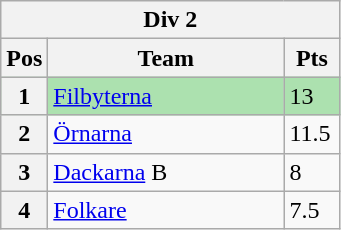<table class="wikitable">
<tr>
<th colspan="3">Div 2</th>
</tr>
<tr>
<th width=20>Pos</th>
<th width=150>Team</th>
<th width=30>Pts</th>
</tr>
<tr style="background:#ACE1AF;">
<th>1</th>
<td><a href='#'>Filbyterna</a></td>
<td>13</td>
</tr>
<tr>
<th>2</th>
<td><a href='#'>Örnarna</a></td>
<td>11.5</td>
</tr>
<tr>
<th>3</th>
<td><a href='#'>Dackarna</a> B</td>
<td>8</td>
</tr>
<tr>
<th>4</th>
<td><a href='#'>Folkare</a></td>
<td>7.5</td>
</tr>
</table>
